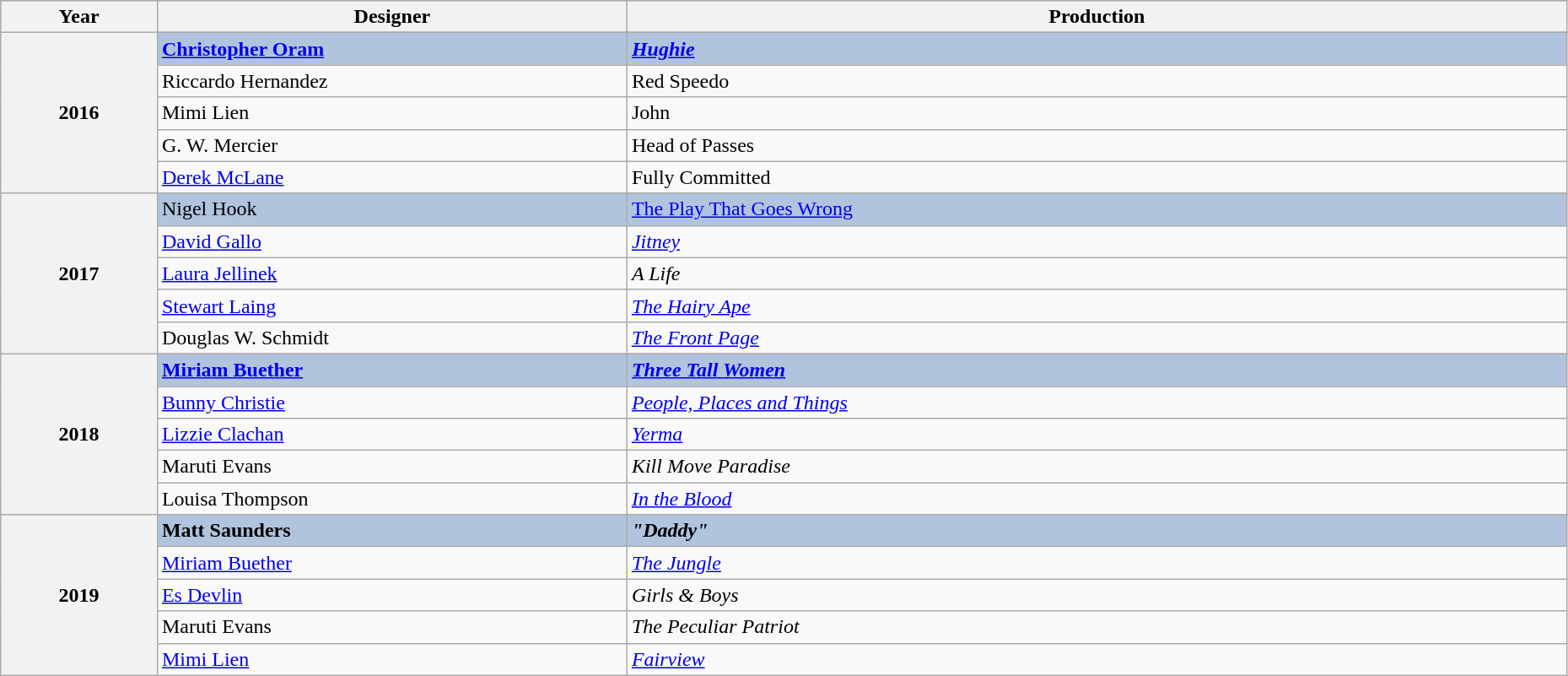<table class="wikitable" style="width:98%;">
<tr style="background:#bebebe;">
<th style="width:10%;">Year</th>
<th style="width:30%;">Designer</th>
<th style="width:60%;">Production</th>
</tr>
<tr>
<th rowspan="6">2016</th>
</tr>
<tr style="background:#B0C4DE">
<td><strong><a href='#'>Christopher Oram</a></strong></td>
<td><strong><em><a href='#'>Hughie</a><em> <strong></td>
</tr>
<tr>
<td>Riccardo Hernandez</td>
<td></em>Red Speedo<em></td>
</tr>
<tr>
<td>Mimi Lien</td>
<td></em>John<em></td>
</tr>
<tr>
<td>G. W. Mercier</td>
<td></em>Head of Passes<em></td>
</tr>
<tr>
<td><a href='#'>Derek McLane</a></td>
<td></em>Fully Committed<em></td>
</tr>
<tr>
<th rowspan="6">2017</th>
</tr>
<tr style="background:#B0C4DE">
<td></strong>Nigel Hook<strong></td>
<td></em></strong><a href='#'>The Play That Goes Wrong</a></em> </strong></td>
</tr>
<tr>
<td><a href='#'>David Gallo</a></td>
<td><a href='#'><em>Jitney</em></a></td>
</tr>
<tr>
<td><a href='#'>Laura Jellinek</a></td>
<td><em>A Life</em></td>
</tr>
<tr>
<td><a href='#'>Stewart Laing</a></td>
<td><em><a href='#'>The Hairy Ape</a></em></td>
</tr>
<tr>
<td>Douglas W. Schmidt</td>
<td><em><a href='#'>The Front Page</a></em></td>
</tr>
<tr>
<th rowspan="6">2018</th>
</tr>
<tr style="background:#B0C4DE">
<td><strong><a href='#'>Miriam Buether</a></strong></td>
<td><strong><em><a href='#'>Three Tall Women</a></em></strong></td>
</tr>
<tr>
<td><a href='#'>Bunny Christie</a></td>
<td><em><a href='#'>People, Places and Things</a></em></td>
</tr>
<tr>
<td><a href='#'>Lizzie Clachan</a></td>
<td><em><a href='#'>Yerma</a></em></td>
</tr>
<tr>
<td>Maruti Evans</td>
<td><em>Kill Move Paradise</em></td>
</tr>
<tr>
<td>Louisa Thompson</td>
<td><em><a href='#'>In the Blood</a></em></td>
</tr>
<tr>
<th rowspan="6">2019</th>
</tr>
<tr style="background:#B0C4DE">
<td><strong>Matt Saunders</strong></td>
<td><strong><em>"Daddy"</em></strong></td>
</tr>
<tr>
<td><a href='#'>Miriam Buether</a></td>
<td><em><a href='#'>The Jungle</a></em></td>
</tr>
<tr>
<td><a href='#'>Es Devlin</a></td>
<td><em>Girls & Boys</em></td>
</tr>
<tr>
<td>Maruti Evans</td>
<td><em>The Peculiar Patriot</em></td>
</tr>
<tr>
<td><a href='#'>Mimi Lien</a></td>
<td><em><a href='#'>Fairview</a></em></td>
</tr>
</table>
